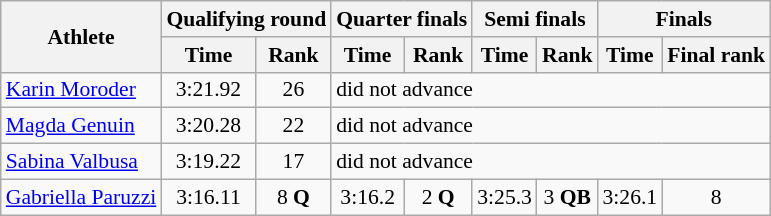<table class="wikitable" style="font-size:90%">
<tr>
<th rowspan="2">Athlete</th>
<th colspan="2">Qualifying round</th>
<th colspan="2">Quarter finals</th>
<th colspan="2">Semi finals</th>
<th colspan="2">Finals</th>
</tr>
<tr>
<th>Time</th>
<th>Rank</th>
<th>Time</th>
<th>Rank</th>
<th>Time</th>
<th>Rank</th>
<th>Time</th>
<th>Final rank</th>
</tr>
<tr>
<td><a href='#'>Karin Moroder</a></td>
<td align="center">3:21.92</td>
<td align="center">26</td>
<td colspan="6">did not advance</td>
</tr>
<tr>
<td><a href='#'>Magda Genuin</a></td>
<td align="center">3:20.28</td>
<td align="center">22</td>
<td colspan="6">did not advance</td>
</tr>
<tr>
<td><a href='#'>Sabina Valbusa</a></td>
<td align="center">3:19.22</td>
<td align="center">17</td>
<td colspan="6">did not advance</td>
</tr>
<tr>
<td><a href='#'>Gabriella Paruzzi</a></td>
<td align="center">3:16.11</td>
<td align="center">8 <strong>Q</strong></td>
<td align="center">3:16.2</td>
<td align="center">2 <strong>Q</strong></td>
<td align="center">3:25.3</td>
<td align="center">3 <strong>QB</strong></td>
<td align="center">3:26.1</td>
<td align="center">8</td>
</tr>
</table>
